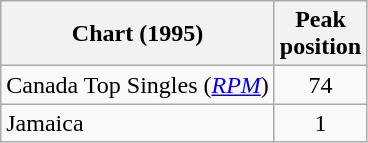<table class="wikitable sortable">
<tr>
<th>Chart (1995)</th>
<th>Peak<br>position</th>
</tr>
<tr>
<td>Canada Top Singles (<em><a href='#'>RPM</a></em>)</td>
<td align="center">74</td>
</tr>
<tr>
<td>Jamaica</td>
<td align="center">1</td>
</tr>
</table>
